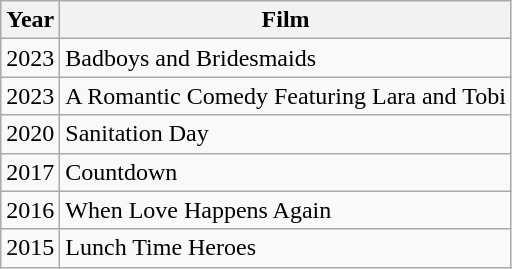<table class="wikitable">
<tr>
<th>Year</th>
<th>Film</th>
</tr>
<tr>
<td>2023</td>
<td>Badboys and Bridesmaids</td>
</tr>
<tr>
<td>2023</td>
<td>A Romantic Comedy Featuring Lara and Tobi</td>
</tr>
<tr>
<td>2020</td>
<td>Sanitation Day</td>
</tr>
<tr>
<td>2017</td>
<td>Countdown</td>
</tr>
<tr>
<td>2016</td>
<td>When Love Happens Again</td>
</tr>
<tr>
<td>2015</td>
<td>Lunch Time Heroes</td>
</tr>
</table>
